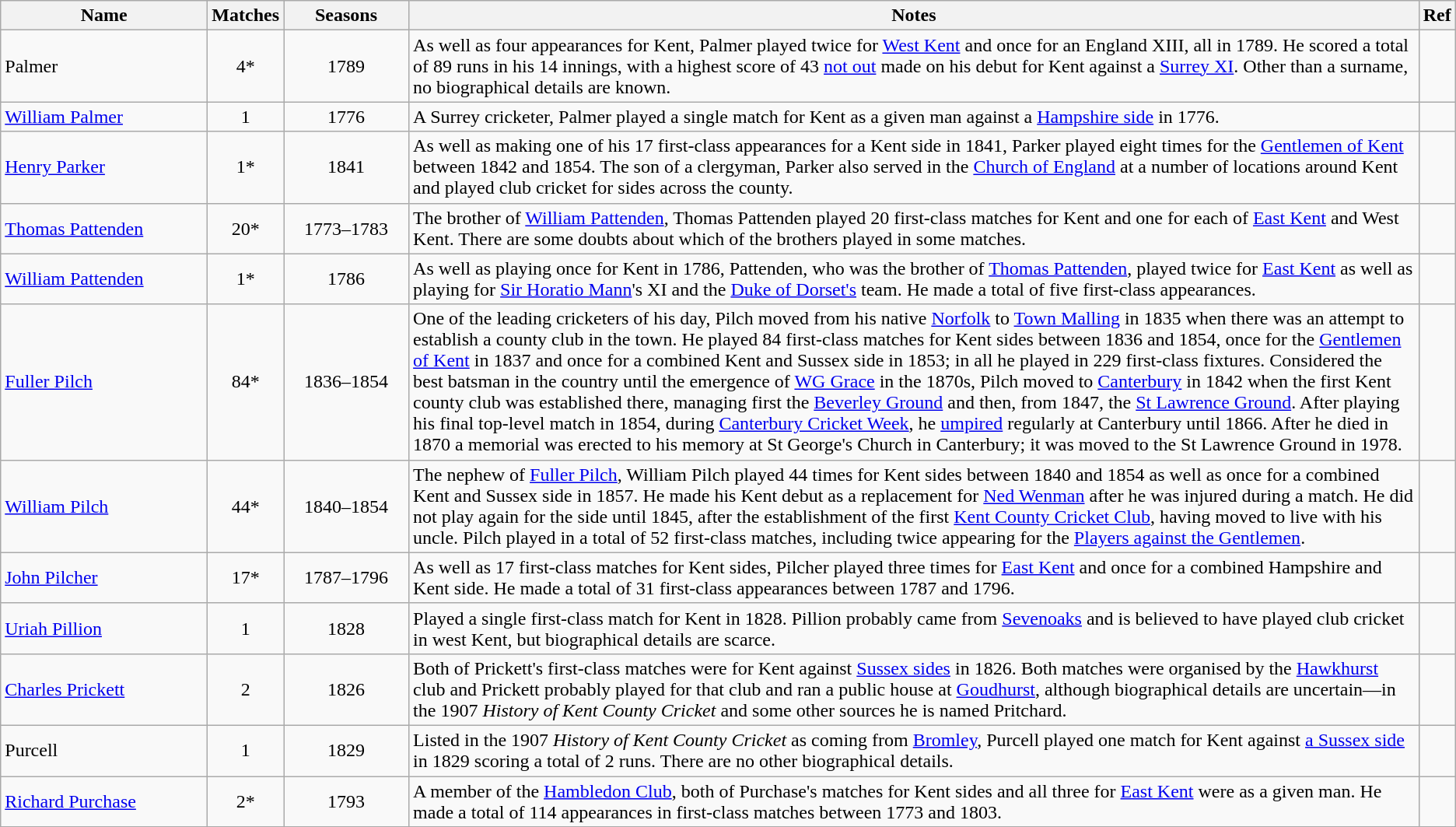<table class="wikitable">
<tr>
<th style="width:170px">Name</th>
<th>Matches</th>
<th style="width: 100px">Seasons</th>
<th>Notes</th>
<th>Ref</th>
</tr>
<tr>
<td>Palmer</td>
<td align=center>4*</td>
<td align=center>1789</td>
<td>As well as four appearances for Kent, Palmer played twice for <a href='#'>West Kent</a> and once for an England XIII, all in 1789. He scored a total of 89 runs in his 14 innings, with a highest score of 43 <a href='#'>not out</a> made on his debut for Kent against a <a href='#'>Surrey XI</a>. Other than a surname, no biographical details are known.</td>
<td></td>
</tr>
<tr>
<td><a href='#'>William Palmer</a></td>
<td align=center>1</td>
<td align=center>1776</td>
<td>A Surrey cricketer, Palmer played a single match for Kent as a given man against a <a href='#'>Hampshire side</a> in 1776.</td>
<td></td>
</tr>
<tr>
<td><a href='#'>Henry Parker</a></td>
<td align=center>1*</td>
<td align=center>1841</td>
<td>As well as making one of his 17 first-class appearances for a Kent side in 1841, Parker played eight times for the <a href='#'>Gentlemen of Kent</a> between 1842 and 1854. The son of a clergyman, Parker also served in the <a href='#'>Church of England</a> at a number of locations around Kent and played club cricket for sides across the county.</td>
<td></td>
</tr>
<tr>
<td><a href='#'>Thomas Pattenden</a></td>
<td align=center>20*</td>
<td align=center>1773–1783</td>
<td>The brother of <a href='#'>William Pattenden</a>, Thomas Pattenden played 20 first-class matches for Kent and one for each of <a href='#'>East Kent</a> and West Kent. There are some doubts about which of the brothers played in some matches.</td>
<td></td>
</tr>
<tr>
<td><a href='#'>William Pattenden</a></td>
<td align=center>1*</td>
<td align=center>1786</td>
<td>As well as playing once for Kent in 1786, Pattenden, who was the brother of <a href='#'>Thomas Pattenden</a>, played twice for <a href='#'>East Kent</a> as well as playing for <a href='#'>Sir Horatio Mann</a>'s XI and the <a href='#'>Duke of Dorset's</a> team. He made a total of five first-class appearances.</td>
<td></td>
</tr>
<tr>
<td><a href='#'>Fuller Pilch</a></td>
<td align=center>84*</td>
<td align=center>1836–1854</td>
<td>One of the leading cricketers of his day, Pilch moved from his native <a href='#'>Norfolk</a> to <a href='#'>Town Malling</a> in 1835 when there was an attempt to establish a county club in the town. He played 84 first-class matches for Kent sides between 1836 and 1854, once for the <a href='#'>Gentlemen of Kent</a> in 1837 and once for a combined Kent and Sussex side in 1853; in all he played in 229 first-class fixtures. Considered the best batsman in the country until the emergence of <a href='#'>WG Grace</a> in the 1870s, Pilch moved to <a href='#'>Canterbury</a> in 1842 when the first Kent county club was established there, managing first the <a href='#'>Beverley Ground</a> and then, from 1847, the <a href='#'>St Lawrence Ground</a>. After playing his final top-level match in 1854, during <a href='#'>Canterbury Cricket Week</a>, he <a href='#'>umpired</a> regularly at Canterbury until 1866. After he died in 1870 a memorial was erected to his memory at St George's Church in Canterbury; it was moved to the St Lawrence Ground in 1978.</td>
<td></td>
</tr>
<tr>
<td><a href='#'>William Pilch</a></td>
<td align=center>44*</td>
<td align=center>1840–1854</td>
<td>The nephew of <a href='#'>Fuller Pilch</a>, William Pilch played 44 times for Kent sides between 1840 and 1854 as well as once for a combined Kent and Sussex side in 1857. He made his Kent debut as a replacement for <a href='#'>Ned Wenman</a> after he was injured during a match. He did not play again for the side until 1845, after the establishment of the first <a href='#'>Kent County Cricket Club</a>, having moved to live with his uncle. Pilch played in a total of 52 first-class matches, including twice appearing for the <a href='#'>Players against the Gentlemen</a>.</td>
<td></td>
</tr>
<tr>
<td><a href='#'>John Pilcher</a></td>
<td align=center>17*</td>
<td align=center>1787–1796</td>
<td>As well as 17 first-class matches for Kent sides, Pilcher played three times for <a href='#'>East Kent</a> and once for a combined Hampshire and Kent side. He made a total of 31 first-class appearances between 1787 and 1796.</td>
<td></td>
</tr>
<tr>
<td><a href='#'>Uriah Pillion</a></td>
<td align=center>1</td>
<td align=center>1828</td>
<td>Played a single first-class match for Kent in 1828. Pillion probably came from <a href='#'>Sevenoaks</a> and is believed to have played club cricket in west Kent, but biographical details are scarce.</td>
<td></td>
</tr>
<tr>
<td><a href='#'>Charles Prickett</a></td>
<td align=center>2</td>
<td align=center>1826</td>
<td>Both of Prickett's first-class matches were for Kent against <a href='#'>Sussex sides</a> in 1826. Both matches were organised by the <a href='#'>Hawkhurst</a> club and Prickett probably played for that club and ran a public house at <a href='#'>Goudhurst</a>, although biographical details are uncertain―in the 1907 <em>History of Kent County Cricket</em> and some other sources he is named Pritchard.</td>
<td></td>
</tr>
<tr>
<td>Purcell</td>
<td align=center>1</td>
<td align=center>1829</td>
<td>Listed in the 1907 <em>History of Kent County Cricket</em> as coming from <a href='#'>Bromley</a>, Purcell played one match for Kent against <a href='#'>a Sussex side</a> in 1829 scoring a total of 2 runs. There are no other biographical details.</td>
<td></td>
</tr>
<tr>
<td><a href='#'>Richard Purchase</a></td>
<td align=center>2*</td>
<td align=center>1793</td>
<td>A member of the <a href='#'>Hambledon Club</a>, both of Purchase's matches for Kent sides and all three for <a href='#'>East Kent</a> were as a given man. He made a total of 114 appearances in first-class matches between 1773 and 1803.</td>
<td></td>
</tr>
<tr>
</tr>
</table>
